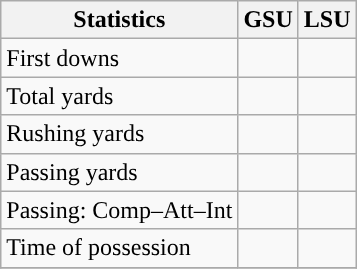<table class="wikitable" style="float: left;">
<tr>
<th>Statistics</th>
<th>GSU</th>
<th>LSU</th>
</tr>
<tr>
<td>First downs</td>
<td></td>
<td></td>
</tr>
<tr>
<td>Total yards</td>
<td></td>
<td></td>
</tr>
<tr>
<td>Rushing yards</td>
<td></td>
<td></td>
</tr>
<tr>
<td>Passing yards</td>
<td></td>
<td></td>
</tr>
<tr>
<td>Passing: Comp–Att–Int</td>
<td></td>
<td></td>
</tr>
<tr>
<td>Time of possession</td>
<td></td>
<td></td>
</tr>
<tr>
</tr>
</table>
